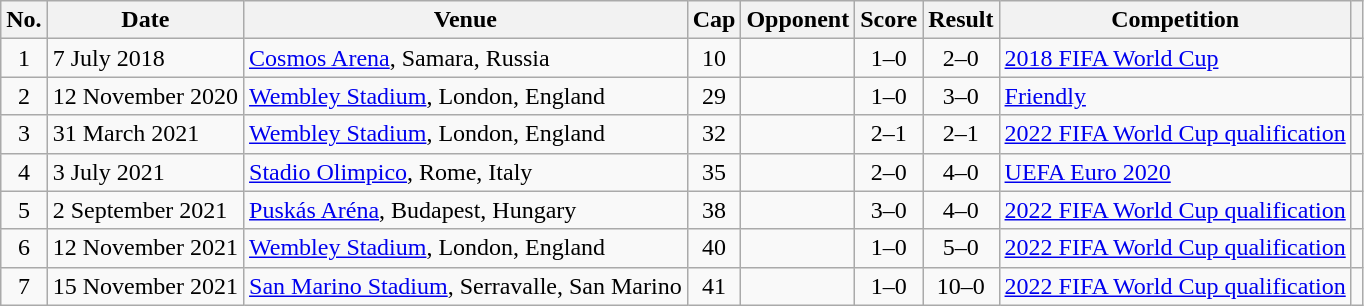<table class="wikitable sortable">
<tr>
<th scope="col">No.</th>
<th scope="col">Date</th>
<th scope="col">Venue</th>
<th scope="col">Cap</th>
<th scope="col">Opponent</th>
<th scope="col">Score</th>
<th scope="col">Result</th>
<th scope="col">Competition</th>
<th scope="col" class="unsortable"></th>
</tr>
<tr>
<td style="text-align: center;">1</td>
<td>7 July 2018</td>
<td><a href='#'>Cosmos Arena</a>, Samara, Russia</td>
<td style="text-align: center;">10</td>
<td></td>
<td style="text-align: center;">1–0</td>
<td style="text-align: center;">2–0</td>
<td><a href='#'>2018 FIFA World Cup</a></td>
<td style="text-align: center;"></td>
</tr>
<tr>
<td style="text-align: center;">2</td>
<td>12 November 2020</td>
<td><a href='#'>Wembley Stadium</a>, London, England</td>
<td style="text-align: center;">29</td>
<td></td>
<td style="text-align: center;">1–0</td>
<td style="text-align: center;">3–0</td>
<td><a href='#'>Friendly</a></td>
<td style="text-align: center;"></td>
</tr>
<tr>
<td style="text-align: center;">3</td>
<td>31 March 2021</td>
<td><a href='#'>Wembley Stadium</a>, London, England</td>
<td style="text-align: center;">32</td>
<td></td>
<td style="text-align: center;">2–1</td>
<td style="text-align: center;">2–1</td>
<td><a href='#'>2022 FIFA World Cup qualification</a></td>
<td style="text-align: center;"></td>
</tr>
<tr>
<td style="text-align: center;">4</td>
<td>3 July 2021</td>
<td><a href='#'>Stadio Olimpico</a>, Rome, Italy</td>
<td style="text-align: center;">35</td>
<td></td>
<td style="text-align: center;">2–0</td>
<td style="text-align: center;">4–0</td>
<td><a href='#'>UEFA Euro 2020</a></td>
<td style="text-align: center;"></td>
</tr>
<tr>
<td style="text-align: center;">5</td>
<td>2 September 2021</td>
<td><a href='#'>Puskás Aréna</a>, Budapest, Hungary</td>
<td style="text-align: center;">38</td>
<td></td>
<td style="text-align: center;">3–0</td>
<td style="text-align: center;">4–0</td>
<td><a href='#'>2022 FIFA World Cup qualification</a></td>
<td style="text-align: center;"></td>
</tr>
<tr>
<td style="text-align: center;">6</td>
<td>12 November 2021</td>
<td><a href='#'>Wembley Stadium</a>, London, England</td>
<td style="text-align: center;">40</td>
<td></td>
<td style="text-align: center;">1–0</td>
<td style="text-align: center;">5–0</td>
<td><a href='#'>2022 FIFA World Cup qualification</a></td>
<td style="text-align: center;"></td>
</tr>
<tr>
<td style="text-align: center;">7</td>
<td>15 November 2021</td>
<td><a href='#'>San Marino Stadium</a>, Serravalle, San Marino</td>
<td style="text-align: center;">41</td>
<td></td>
<td style="text-align: center;">1–0</td>
<td style="text-align: center;">10–0</td>
<td><a href='#'>2022 FIFA World Cup qualification</a></td>
<td style="text-align: center;"></td>
</tr>
</table>
